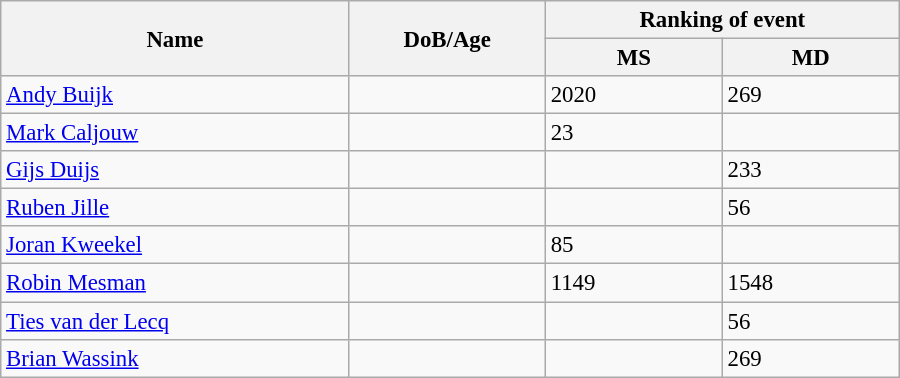<table class="wikitable"  style="width:600px; font-size:95%;">
<tr>
<th align="left" rowspan="2">Name</th>
<th align="left" rowspan="2">DoB/Age</th>
<th align="center" colspan="2">Ranking of event</th>
</tr>
<tr>
<th align="center">MS</th>
<th align="center">MD</th>
</tr>
<tr>
<td align="left"><a href='#'>Andy Buijk</a></td>
<td align="left"></td>
<td>2020</td>
<td>269</td>
</tr>
<tr>
<td align="left"><a href='#'>Mark Caljouw</a></td>
<td align="left"></td>
<td>23</td>
<td></td>
</tr>
<tr>
<td align="left"><a href='#'>Gijs Duijs</a></td>
<td align="left"></td>
<td></td>
<td>233</td>
</tr>
<tr>
<td align="left"><a href='#'>Ruben Jille</a></td>
<td align="left"></td>
<td></td>
<td>56</td>
</tr>
<tr>
<td align="left"><a href='#'>Joran Kweekel</a></td>
<td align="left"></td>
<td>85</td>
<td></td>
</tr>
<tr>
<td align="left"><a href='#'>Robin Mesman</a></td>
<td align="left"></td>
<td>1149</td>
<td>1548</td>
</tr>
<tr>
<td align="left"><a href='#'>Ties van der Lecq</a></td>
<td align="left"></td>
<td></td>
<td>56</td>
</tr>
<tr>
<td align="left"><a href='#'>Brian Wassink</a></td>
<td align="left"></td>
<td></td>
<td>269</td>
</tr>
</table>
